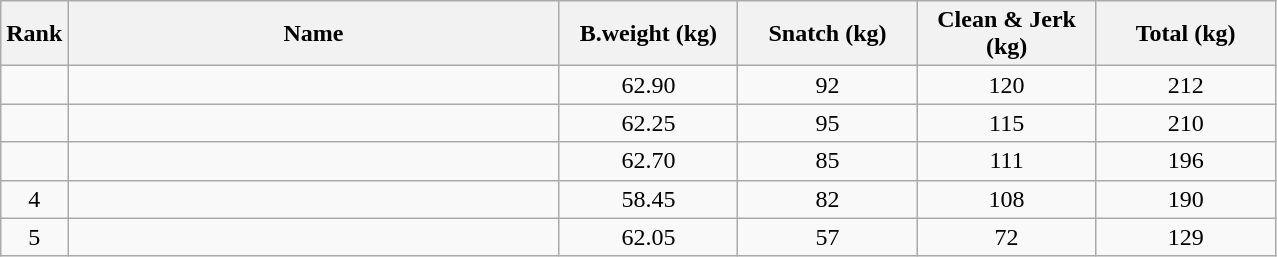<table class="wikitable" style="text-align:center;">
<tr>
<th>Rank</th>
<th style="width:20em;">Name</th>
<th style="width:7em;">B.weight (kg)</th>
<th style="width:7em;">Snatch (kg)</th>
<th style="width:7em;">Clean & Jerk (kg)</th>
<th style="width:7em;">Total (kg)</th>
</tr>
<tr>
<td></td>
<td align=left></td>
<td>62.90</td>
<td>92</td>
<td>120</td>
<td>212</td>
</tr>
<tr>
<td></td>
<td align=left></td>
<td>62.25</td>
<td>95</td>
<td>115</td>
<td>210</td>
</tr>
<tr>
<td></td>
<td align=left></td>
<td>62.70</td>
<td>85</td>
<td>111</td>
<td>196</td>
</tr>
<tr>
<td>4</td>
<td align=left></td>
<td>58.45</td>
<td>82</td>
<td>108</td>
<td>190</td>
</tr>
<tr>
<td>5</td>
<td align=left></td>
<td>62.05</td>
<td>57</td>
<td>72</td>
<td>129</td>
</tr>
</table>
